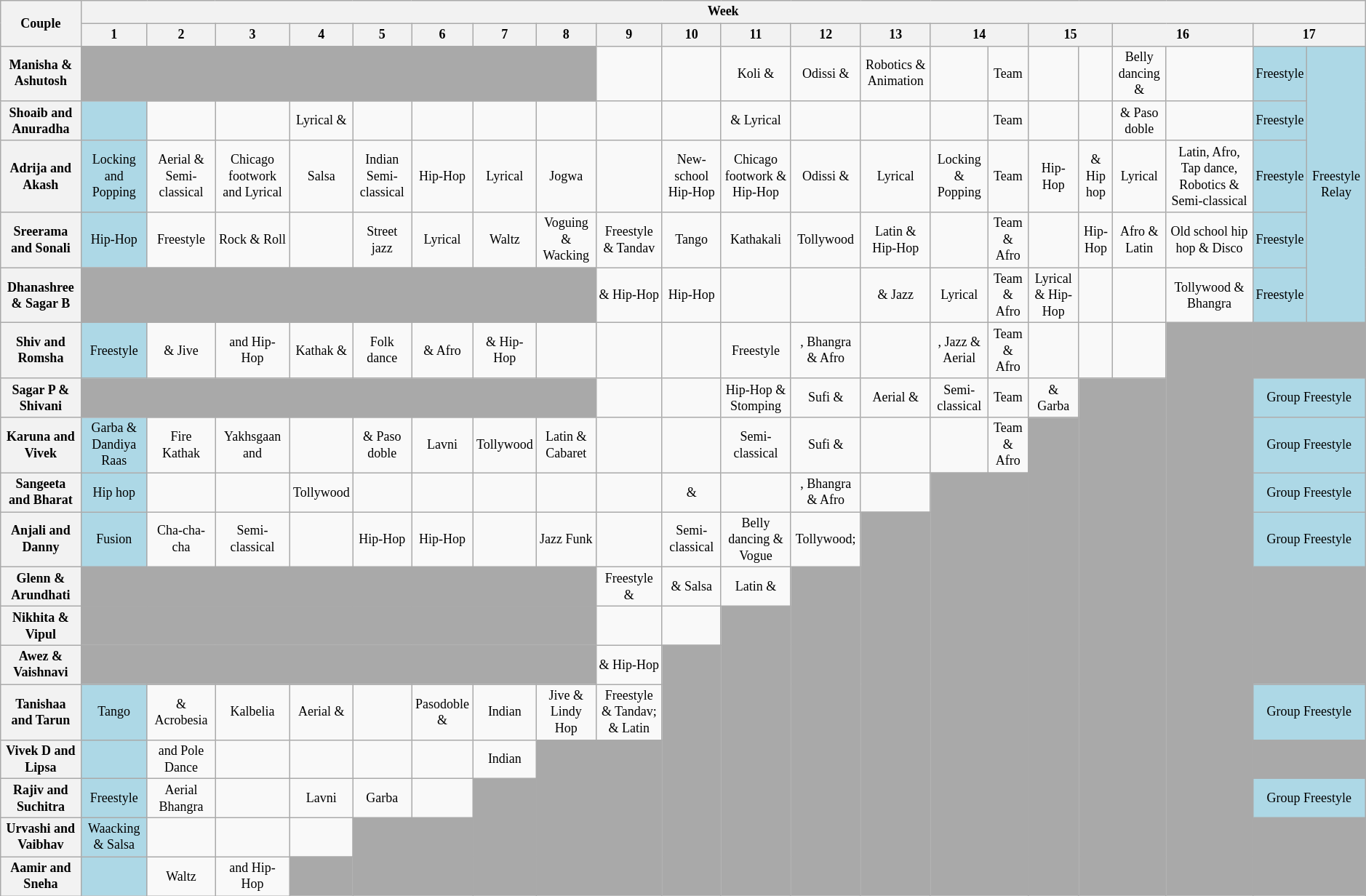<table class="wikitable unsortable" style="text-align:center; font-size:75%; line-height:15px">
<tr>
<th rowspan="2">Couple</th>
<th colspan="21">Week</th>
</tr>
<tr>
<th>1</th>
<th>2</th>
<th>3</th>
<th>4</th>
<th>5</th>
<th>6</th>
<th>7</th>
<th>8</th>
<th>9</th>
<th>10</th>
<th>11</th>
<th>12</th>
<th>13</th>
<th colspan="2">14</th>
<th colspan="2">15</th>
<th colspan="2">16</th>
<th colspan="2">17</th>
</tr>
<tr>
<th>Manisha & Ashutosh</th>
<td colspan="8" bgcolor=darkgrey></td>
<td></td>
<td></td>
<td>Koli & </td>
<td>Odissi & </td>
<td>Robotics & Animation</td>
<td></td>
<td>Team </td>
<td></td>
<td></td>
<td>Belly dancing & </td>
<td></td>
<td bgcolor=lightblue>Freestyle</td>
<td rowspan="5" bgcolor=lightblue>Freestyle Relay</td>
</tr>
<tr>
<th scope="row">Shoaib and Anuradha</th>
<td bgcolor="lightblue"></td>
<td></td>
<td></td>
<td>Lyrical & </td>
<td></td>
<td></td>
<td></td>
<td></td>
<td></td>
<td></td>
<td> & Lyrical</td>
<td></td>
<td></td>
<td></td>
<td>Team </td>
<td></td>
<td></td>
<td> & Paso doble</td>
<td></td>
<td bgcolor=lightblue>Freestyle</td>
</tr>
<tr>
<th scope="row">Adrija and Akash</th>
<td bgcolor="lightblue">Locking and Popping</td>
<td>Aerial & Semi-classical</td>
<td>Chicago footwork and Lyrical</td>
<td>Salsa</td>
<td>Indian Semi-classical</td>
<td>Hip-Hop</td>
<td>Lyrical</td>
<td>Jogwa</td>
<td></td>
<td>New-school Hip-Hop</td>
<td>Chicago footwork & Hip-Hop</td>
<td>Odissi & </td>
<td>Lyrical</td>
<td>Locking & Popping</td>
<td>Team </td>
<td>Hip-Hop</td>
<td> & Hip hop</td>
<td>Lyrical</td>
<td>Latin, Afro, Tap dance, Robotics & Semi-classical</td>
<td bgcolor=lightblue>Freestyle</td>
</tr>
<tr>
<th>Sreerama and Sonali</th>
<td bgcolor="lightblue">Hip-Hop</td>
<td>Freestyle</td>
<td>Rock & Roll</td>
<td></td>
<td>Street jazz</td>
<td>Lyrical</td>
<td>Waltz</td>
<td>Voguing & Wacking</td>
<td>Freestyle & Tandav</td>
<td>Tango</td>
<td>Kathakali</td>
<td>Tollywood</td>
<td>Latin & Hip-Hop</td>
<td></td>
<td>Team  & Afro</td>
<td></td>
<td>Hip-Hop</td>
<td>Afro & Latin</td>
<td>Old school hip hop & Disco</td>
<td bgcolor=lightblue>Freestyle</td>
</tr>
<tr>
<th>Dhanashree & Sagar B</th>
<td colspan="8" bgcolor=darkgrey></td>
<td> & Hip-Hop</td>
<td>Hip-Hop</td>
<td></td>
<td></td>
<td> & Jazz</td>
<td>Lyrical</td>
<td>Team  & Afro</td>
<td>Lyrical & Hip-Hop</td>
<td></td>
<td></td>
<td>Tollywood & Bhangra</td>
<td bgcolor=lightblue>Freestyle</td>
</tr>
<tr>
<th scope="row">Shiv and Romsha</th>
<td bgcolor="lightblue">Freestyle</td>
<td> & Jive</td>
<td> and Hip-Hop</td>
<td>Kathak & </td>
<td>Folk dance</td>
<td> & Afro</td>
<td> & Hip-Hop</td>
<td></td>
<td></td>
<td></td>
<td>Freestyle</td>
<td>, Bhangra & Afro</td>
<td></td>
<td>, Jazz & Aerial</td>
<td>Team  & Afro</td>
<td></td>
<td></td>
<td></td>
<td rowspan="13" bgcolor="darkgrey"></td>
<td colspan="2" bgcolor=darkgrey></td>
</tr>
<tr>
<th>Sagar P & Shivani</th>
<td colspan="8" bgcolor=darkgrey></td>
<td></td>
<td></td>
<td>Hip-Hop & Stomping</td>
<td>Sufi & </td>
<td>Aerial & </td>
<td>Semi-classical</td>
<td>Team </td>
<td> & Garba</td>
<td colspan="2" rowspan="12" bgcolor=darkgrey></td>
<td colspan="2" bgcolor=lightblue>Group Freestyle</td>
</tr>
<tr>
<th scope="row">Karuna and Vivek</th>
<td bgcolor="lightblue">Garba & Dandiya Raas</td>
<td>Fire Kathak</td>
<td>Yakhsgaan and </td>
<td></td>
<td> & Paso doble</td>
<td>Lavni</td>
<td>Tollywood</td>
<td>Latin & Cabaret</td>
<td></td>
<td></td>
<td>Semi-classical</td>
<td>Sufi & </td>
<td></td>
<td></td>
<td>Team  & Afro</td>
<td rowspan="11" bgcolor=darkgrey></td>
<td colspan="2" bgcolor=lightblue>Group Freestyle</td>
</tr>
<tr>
<th scope="row">Sangeeta and Bharat</th>
<td bgcolor="lightblue">Hip hop</td>
<td></td>
<td></td>
<td>Tollywood</td>
<td></td>
<td></td>
<td></td>
<td></td>
<td></td>
<td> & </td>
<td></td>
<td>, Bhangra & Afro</td>
<td></td>
<td colspan="2" rowspan="10" bgcolor=darkgrey></td>
<td colspan="2" bgcolor=lightblue>Group Freestyle</td>
</tr>
<tr>
<th scope="row">Anjali and Danny</th>
<td bgcolor="lightblue">Fusion</td>
<td>Cha-cha-cha</td>
<td>Semi-classical</td>
<td></td>
<td>Hip-Hop</td>
<td>Hip-Hop</td>
<td></td>
<td>Jazz Funk</td>
<td></td>
<td>Semi-classical</td>
<td>Belly dancing & Vogue</td>
<td>Tollywood; </td>
<td rowspan="9" bgcolor=darkgrey></td>
<td colspan="2" bgcolor=lightblue>Group Freestyle</td>
</tr>
<tr>
<th>Glenn & Arundhati</th>
<td colspan="8" bgcolor=darkgrey></td>
<td>Freestyle & </td>
<td> & Salsa</td>
<td>Latin & </td>
<td rowspan="8" bgcolor=darkgrey></td>
<td colspan="2" rowspan="3" bgcolor=darkgrey></td>
</tr>
<tr>
<th>Nikhita & Vipul</th>
<td colspan="8" bgcolor=darkgrey></td>
<td></td>
<td></td>
<td rowspan="7" bgcolor=darkgrey></td>
</tr>
<tr>
<th>Awez & Vaishnavi</th>
<td colspan="8" bgcolor=darkgrey></td>
<td> & Hip-Hop</td>
<td rowspan="6" bgcolor="darkgrey"></td>
</tr>
<tr>
<th scope="row">Tanishaa and Tarun</th>
<td bgcolor="lightblue">Tango</td>
<td> & Acrobesia</td>
<td>Kalbelia</td>
<td>Aerial & </td>
<td></td>
<td>Pasodoble & </td>
<td>Indian </td>
<td>Jive & Lindy Hop</td>
<td>Freestyle & Tandav;  & Latin</td>
<td colspan="2" bgcolor=lightblue>Group Freestyle</td>
</tr>
<tr>
<th scope="row">Vivek D and Lipsa</th>
<td bgcolor="lightblue"></td>
<td> and Pole Dance</td>
<td></td>
<td></td>
<td></td>
<td></td>
<td>Indian </td>
<td colspan="2" rowspan="4" bgcolor=darkgrey></td>
<td colspan="2" bgcolor=darkgrey></td>
</tr>
<tr>
<th scope="row">Rajiv and Suchitra</th>
<td bgcolor="lightblue">Freestyle</td>
<td>Aerial Bhangra</td>
<td></td>
<td>Lavni</td>
<td>Garba</td>
<td></td>
<td rowspan="3" bgcolor=darkgrey></td>
<td colspan="2" bgcolor=lightblue>Group Freestyle</td>
</tr>
<tr>
<th scope="row">Urvashi and Vaibhav</th>
<td bgcolor="lightblue">Waacking & Salsa</td>
<td></td>
<td></td>
<td></td>
<td colspan="2" rowspan="2" bgcolor=darkgrey></td>
<td colspan="2" rowspan="2" bgcolor=darkgrey></td>
</tr>
<tr>
<th scope="row">Aamir and Sneha</th>
<td bgcolor="lightblue"></td>
<td>Waltz</td>
<td> and Hip-Hop</td>
<td bgcolor=darkgrey></td>
</tr>
</table>
